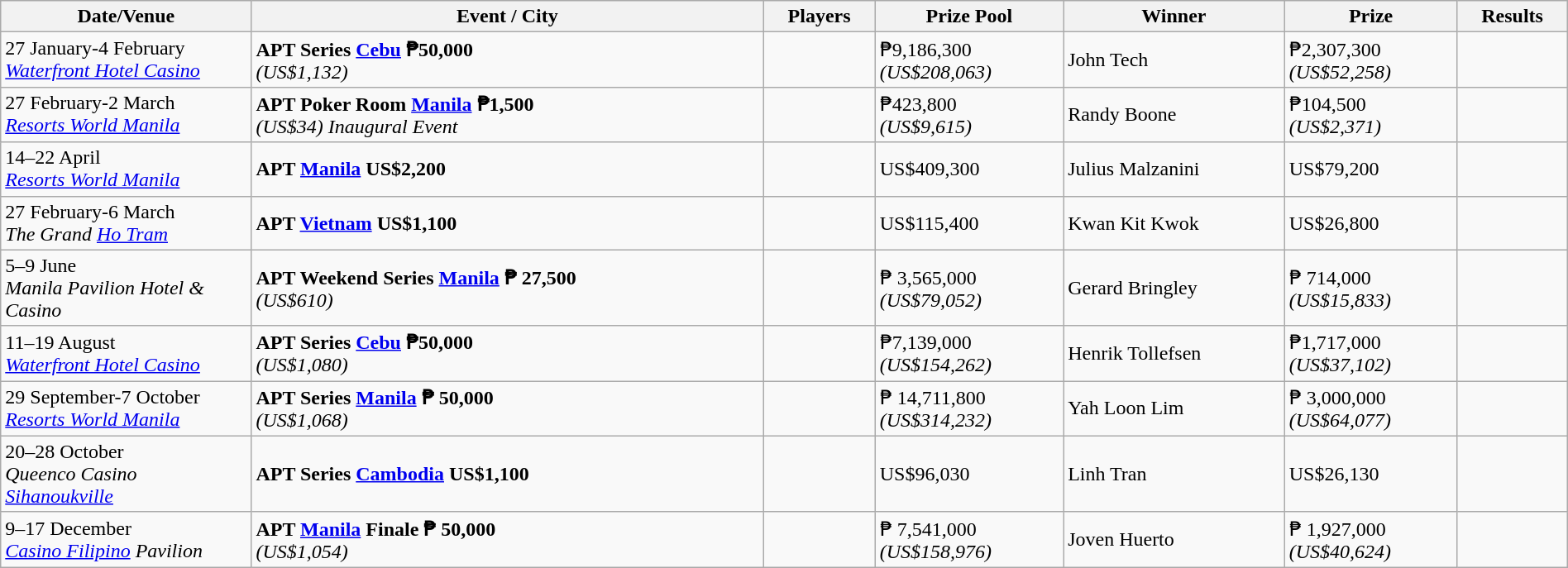<table class="wikitable" width="100%">
<tr>
<th width="16%">Date/Venue</th>
<th !width="16%">Event / City</th>
<th !width="11%">Players</th>
<th !width="12%">Prize Pool</th>
<th !width="21%">Winner</th>
<th !width="12%">Prize</th>
<th !width="10%">Results</th>
</tr>
<tr>
<td>27 January-4 February<br><em><a href='#'>Waterfront Hotel Casino</a></em></td>
<td> <strong>APT Series <a href='#'>Cebu</a> ₱50,000</strong><br><em>(US$1,132)</em></td>
<td></td>
<td>₱9,186,300<br><em>(US$208,063)</em></td>
<td> John Tech</td>
<td>₱2,307,300<br><em>(US$52,258)</em></td>
<td></td>
</tr>
<tr>
<td>27 February-2 March<br><em><a href='#'>Resorts World Manila</a></em></td>
<td> <strong>APT Poker Room <a href='#'>Manila</a> ₱1,500</strong><br><em>(US$34) Inaugural Event</em></td>
<td></td>
<td>₱423,800<br><em>(US$9,615)</em></td>
<td> Randy Boone</td>
<td>₱104,500<br><em>(US$2,371)</em></td>
<td></td>
</tr>
<tr>
<td>14–22 April<br><em><a href='#'>Resorts World Manila</a></em></td>
<td> <strong>APT <a href='#'>Manila</a> US$2,200</strong></td>
<td></td>
<td>US$409,300</td>
<td> Julius Malzanini</td>
<td>US$79,200</td>
<td></td>
</tr>
<tr>
<td>27 February-6 March<br><em>The Grand <a href='#'>Ho Tram</a></em></td>
<td> <strong>APT <a href='#'>Vietnam</a> US$1,100</strong></td>
<td></td>
<td>US$115,400</td>
<td> Kwan Kit Kwok</td>
<td>US$26,800</td>
<td></td>
</tr>
<tr>
<td>5–9 June<br><em>Manila Pavilion Hotel & Casino</em></td>
<td> <strong>APT Weekend Series <a href='#'>Manila</a> ₱ 27,500</strong><br><em>(US$610)</em></td>
<td></td>
<td>₱ 3,565,000<br><em>(US$79,052)</em></td>
<td> Gerard Bringley</td>
<td>₱ 714,000<br><em>(US$15,833)</em></td>
<td></td>
</tr>
<tr>
<td>11–19 August<br><em><a href='#'>Waterfront Hotel Casino</a></em></td>
<td> <strong>APT Series <a href='#'>Cebu</a> ₱50,000</strong><br><em>(US$1,080)</em></td>
<td></td>
<td>₱7,139,000<br><em>(US$154,262)</em></td>
<td> Henrik Tollefsen</td>
<td>₱1,717,000<br><em>(US$37,102)</em></td>
<td></td>
</tr>
<tr>
<td>29 September-7 October<br><em><a href='#'>Resorts World Manila</a></em></td>
<td> <strong>APT Series <a href='#'>Manila</a> ₱ 50,000</strong><br><em>(US$1,068)</em></td>
<td></td>
<td>₱ 14,711,800<br><em>(US$314,232)</em></td>
<td> Yah Loon Lim</td>
<td>₱ 3,000,000<br><em>(US$64,077)</em></td>
<td></td>
</tr>
<tr>
<td>20–28 October<br><em>Queenco Casino <a href='#'>Sihanoukville</a></em></td>
<td> <strong>APT Series <a href='#'>Cambodia</a> US$1,100</strong></td>
<td></td>
<td>US$96,030</td>
<td> Linh Tran</td>
<td>US$26,130</td>
<td></td>
</tr>
<tr>
<td>9–17 December<br><em><a href='#'>Casino Filipino</a> Pavilion</em></td>
<td> <strong>APT <a href='#'>Manila</a> Finale ₱ 50,000</strong><br><em>(US$1,054)</em></td>
<td></td>
<td>₱ 7,541,000<br><em>(US$158,976)</em></td>
<td> Joven Huerto</td>
<td>₱ 1,927,000<br><em>(US$40,624)</em></td>
<td></td>
</tr>
</table>
